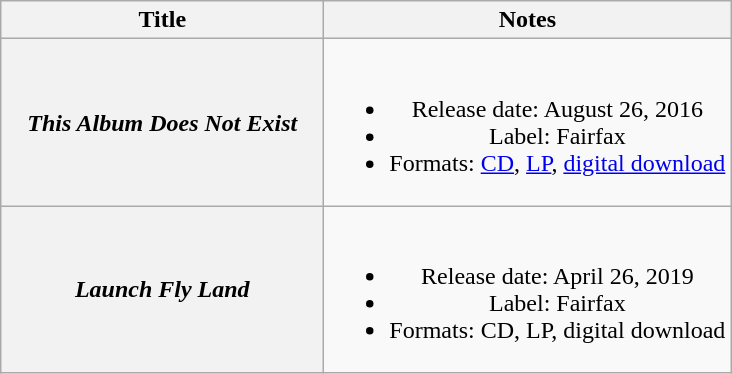<table class="wikitable plainrowheaders" style="text-align:center;">
<tr>
<th scope="col" style="width:13em;">Title</th>
<th scope="col">Notes</th>
</tr>
<tr>
<th scope="row"><em>This Album Does Not Exist</em></th>
<td><br><ul><li>Release date: August 26, 2016</li><li>Label: Fairfax</li><li>Formats: <a href='#'>CD</a>, <a href='#'>LP</a>, <a href='#'>digital download</a></li></ul></td>
</tr>
<tr>
<th scope="row"><em>Launch Fly Land</em></th>
<td><br><ul><li>Release date: April 26, 2019</li><li>Label: Fairfax</li><li>Formats: CD, LP, digital download</li></ul></td>
</tr>
</table>
